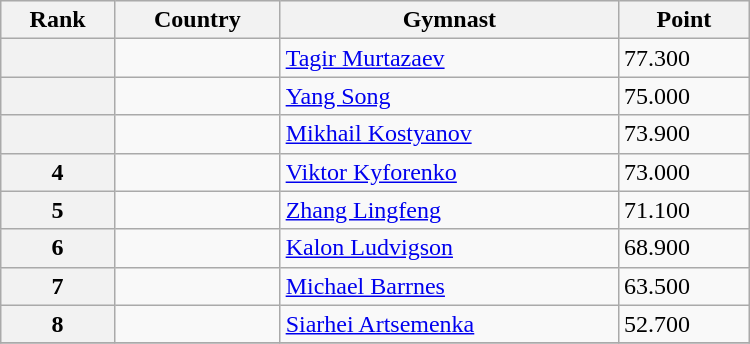<table class="wikitable" width=500>
<tr bgcolor="#efefef">
<th>Rank</th>
<th>Country</th>
<th>Gymnast</th>
<th>Point</th>
</tr>
<tr>
<th></th>
<td></td>
<td><a href='#'>Tagir Murtazaev</a></td>
<td>77.300</td>
</tr>
<tr>
<th></th>
<td></td>
<td><a href='#'>Yang Song</a></td>
<td>75.000</td>
</tr>
<tr>
<th></th>
<td></td>
<td><a href='#'>Mikhail Kostyanov</a></td>
<td>73.900</td>
</tr>
<tr>
<th>4</th>
<td></td>
<td><a href='#'>Viktor Kyforenko</a></td>
<td>73.000</td>
</tr>
<tr>
<th>5</th>
<td></td>
<td><a href='#'>Zhang Lingfeng</a></td>
<td>71.100</td>
</tr>
<tr>
<th>6</th>
<td></td>
<td><a href='#'>Kalon Ludvigson</a></td>
<td>68.900</td>
</tr>
<tr>
<th>7</th>
<td></td>
<td><a href='#'>Michael Barrnes</a></td>
<td>63.500</td>
</tr>
<tr>
<th>8</th>
<td></td>
<td><a href='#'>Siarhei Artsemenka</a></td>
<td>52.700</td>
</tr>
<tr>
</tr>
</table>
